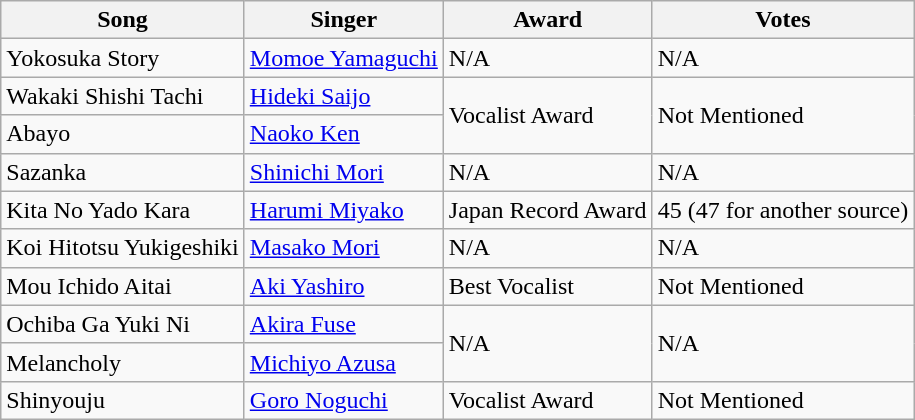<table class="wikitable">
<tr>
<th>Song</th>
<th>Singer</th>
<th>Award</th>
<th>Votes</th>
</tr>
<tr>
<td>Yokosuka Story</td>
<td><a href='#'>Momoe Yamaguchi</a></td>
<td>N/A</td>
<td>N/A</td>
</tr>
<tr>
<td>Wakaki Shishi Tachi</td>
<td><a href='#'>Hideki Saijo</a></td>
<td rowspan=2>Vocalist Award</td>
<td rowspan=2>Not Mentioned</td>
</tr>
<tr>
<td>Abayo</td>
<td><a href='#'>Naoko Ken</a></td>
</tr>
<tr>
<td>Sazanka</td>
<td><a href='#'>Shinichi Mori</a></td>
<td>N/A</td>
<td>N/A</td>
</tr>
<tr>
<td>Kita No Yado Kara</td>
<td><a href='#'>Harumi Miyako</a></td>
<td>Japan Record Award</td>
<td>45 (47 for another source)</td>
</tr>
<tr>
<td>Koi Hitotsu Yukigeshiki</td>
<td><a href='#'>Masako Mori</a></td>
<td>N/A</td>
<td>N/A</td>
</tr>
<tr>
<td>Mou Ichido Aitai</td>
<td><a href='#'>Aki Yashiro</a></td>
<td>Best Vocalist</td>
<td>Not Mentioned</td>
</tr>
<tr>
<td>Ochiba Ga Yuki Ni</td>
<td><a href='#'>Akira Fuse</a></td>
<td rowspan=2>N/A</td>
<td rowspan=2>N/A</td>
</tr>
<tr>
<td>Melancholy</td>
<td><a href='#'>Michiyo Azusa</a></td>
</tr>
<tr>
<td>Shinyouju</td>
<td><a href='#'>Goro Noguchi</a></td>
<td>Vocalist Award</td>
<td>Not Mentioned</td>
</tr>
</table>
